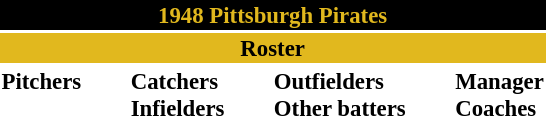<table class="toccolours" style="font-size: 95%;">
<tr>
<th colspan="10" style="background-color: black; color: #e1b81e; text-align: center;">1948 Pittsburgh Pirates</th>
</tr>
<tr>
<td colspan="10" style="background-color: #e1b81e; color: black; text-align: center;"><strong>Roster</strong></td>
</tr>
<tr>
<td valign="top"><strong>Pitchers</strong><br>












</td>
<td width="25px"></td>
<td valign="top"><strong>Catchers</strong><br>



<strong>Infielders</strong>








</td>
<td width="25px"></td>
<td valign="top"><strong>Outfielders</strong><br>




<strong>Other batters</strong>
</td>
<td width="25px"></td>
<td valign="top"><strong>Manager</strong><br>
<strong>Coaches</strong>




</td>
</tr>
</table>
